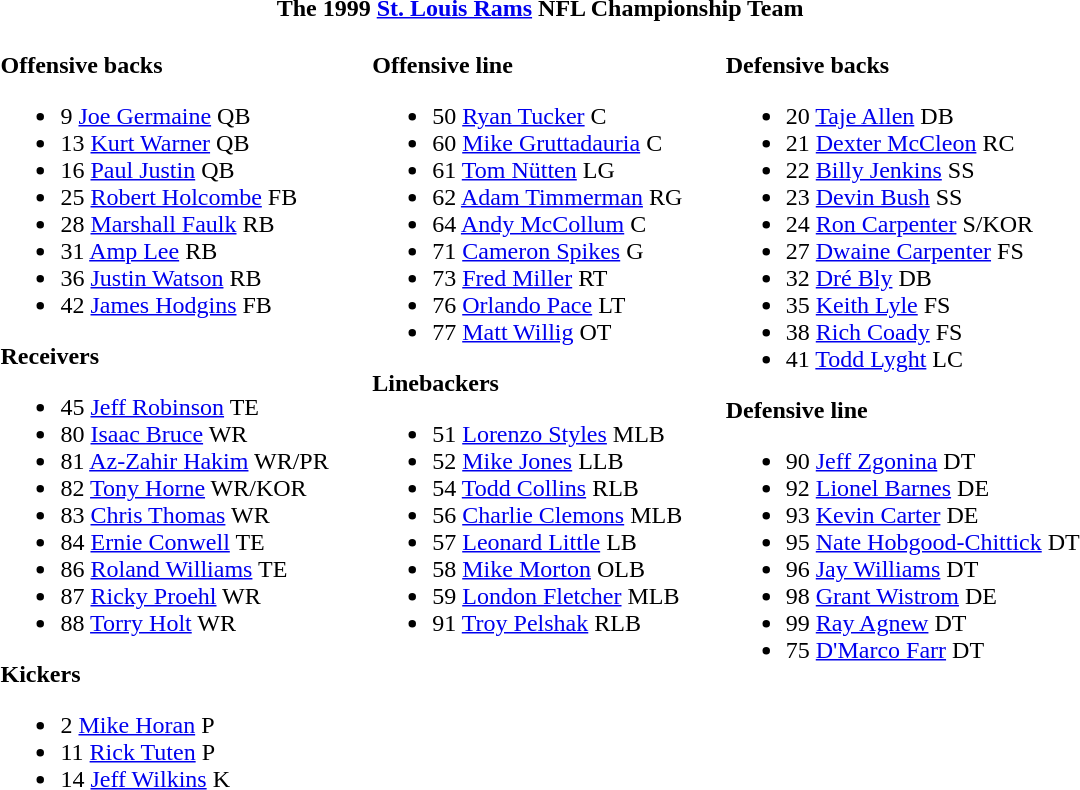<table class="toccolours" style="border-collapse: collapse;">
<tr>
<td colspan=5 align="center"><br><strong>The 1999 <a href='#'>St. Louis Rams</a> NFL Championship Team</strong></td>
</tr>
<tr>
<td valign="top"><br><strong>Offensive backs</strong><ul><li>9 <a href='#'>Joe Germaine</a> QB</li><li>13 <a href='#'>Kurt Warner</a> QB</li><li>16 <a href='#'>Paul Justin</a> QB</li><li>25 <a href='#'>Robert Holcombe</a> FB</li><li>28 <a href='#'>Marshall Faulk</a> RB</li><li>31 <a href='#'>Amp Lee</a> RB</li><li>36 <a href='#'>Justin Watson</a> RB</li><li>42 <a href='#'>James Hodgins</a> FB</li></ul><strong>Receivers</strong><ul><li>45 <a href='#'>Jeff Robinson</a> TE</li><li>80 <a href='#'>Isaac Bruce</a> WR</li><li>81 <a href='#'>Az-Zahir Hakim</a> WR/PR</li><li>82 <a href='#'>Tony Horne</a> WR/KOR</li><li>83 <a href='#'>Chris Thomas</a> WR</li><li>84 <a href='#'>Ernie Conwell</a> TE</li><li>86 <a href='#'>Roland Williams</a> TE</li><li>87 <a href='#'>Ricky Proehl</a> WR</li><li>88 <a href='#'>Torry Holt</a> WR</li></ul><strong>Kickers</strong><ul><li>2 <a href='#'>Mike Horan</a> P</li><li>11 <a href='#'>Rick Tuten</a> P</li><li>14 <a href='#'>Jeff Wilkins</a> K</li></ul></td>
<td width="25"> </td>
<td valign="top"><br><strong>Offensive line</strong><ul><li>50 <a href='#'>Ryan Tucker</a> C</li><li>60 <a href='#'>Mike Gruttadauria</a> C</li><li>61 <a href='#'>Tom Nütten</a> LG</li><li>62 <a href='#'>Adam Timmerman</a> RG</li><li>64 <a href='#'>Andy McCollum</a> C</li><li>71 <a href='#'>Cameron Spikes</a> G</li><li>73 <a href='#'>Fred Miller</a> RT</li><li>76 <a href='#'>Orlando Pace</a> LT</li><li>77 <a href='#'>Matt Willig</a> OT</li></ul><strong>Linebackers</strong><ul><li>51 <a href='#'>Lorenzo Styles</a> MLB</li><li>52 <a href='#'>Mike Jones</a> LLB</li><li>54 <a href='#'>Todd Collins</a> RLB</li><li>56 <a href='#'>Charlie Clemons</a> MLB</li><li>57 <a href='#'>Leonard Little</a> LB</li><li>58 <a href='#'>Mike Morton</a> OLB</li><li>59 <a href='#'>London Fletcher</a> MLB</li><li>91 <a href='#'>Troy Pelshak</a> RLB</li></ul></td>
<td width="25"> </td>
<td valign="top"><br><strong>Defensive backs</strong><ul><li>20 <a href='#'>Taje Allen</a> DB</li><li>21 <a href='#'>Dexter McCleon</a> RC</li><li>22 <a href='#'>Billy Jenkins</a> SS</li><li>23 <a href='#'>Devin Bush</a> SS</li><li>24 <a href='#'>Ron Carpenter</a> S/KOR</li><li>27 <a href='#'>Dwaine Carpenter</a> FS</li><li>32 <a href='#'>Dré Bly</a> DB</li><li>35 <a href='#'>Keith Lyle</a> FS</li><li>38 <a href='#'>Rich Coady</a> FS</li><li>41 <a href='#'>Todd Lyght</a> LC</li></ul><strong>Defensive line</strong><ul><li>90 <a href='#'>Jeff Zgonina</a> DT</li><li>92 <a href='#'>Lionel Barnes</a> DE</li><li>93 <a href='#'>Kevin Carter</a> DE</li><li>95 <a href='#'>Nate Hobgood-Chittick</a> DT</li><li>96 <a href='#'>Jay Williams</a> DT</li><li>98 <a href='#'>Grant Wistrom</a> DE</li><li>99 <a href='#'>Ray Agnew</a> DT</li><li>75 <a href='#'>D'Marco Farr</a> DT</li></ul></td>
</tr>
</table>
